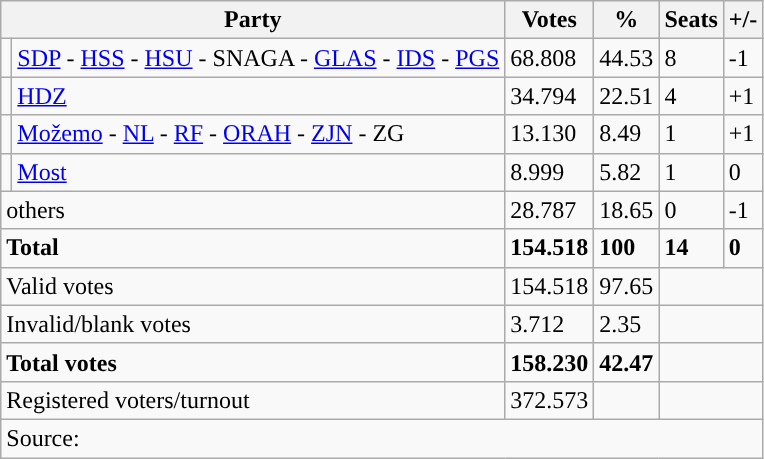<table class="wikitable" style="text-align: left;">
<tr>
<th colspan="2">Party</th>
<th>Votes</th>
<th>%</th>
<th>Seats</th>
<th>+/-</th>
</tr>
<tr>
<td style="background-color: "></td>
<td><a href='#'>SDP</a> - <a href='#'>HSS</a> - <a href='#'>HSU</a> - SNAGA - <a href='#'>GLAS</a> - <a href='#'>IDS</a> - <a href='#'>PGS</a></td>
<td>68.808</td>
<td>44.53</td>
<td>8</td>
<td>-1</td>
</tr>
<tr>
<td style="background-color: "></td>
<td><a href='#'>HDZ</a></td>
<td>34.794</td>
<td>22.51</td>
<td>4</td>
<td>+1</td>
</tr>
<tr>
<td style="background-color: "></td>
<td><a href='#'>Možemo</a> - <a href='#'>NL</a> - <a href='#'>RF</a> - <a href='#'>ORAH</a> - <a href='#'>ZJN</a> - ZG</td>
<td>13.130</td>
<td>8.49</td>
<td>1</td>
<td>+1</td>
</tr>
<tr>
<td style="background-color: "></td>
<td><a href='#'>Most</a></td>
<td>8.999</td>
<td>5.82</td>
<td>1</td>
<td>0</td>
</tr>
<tr>
<td colspan="2">others</td>
<td>28.787</td>
<td>18.65</td>
<td>0</td>
<td>-1</td>
</tr>
<tr>
<td colspan="2"><strong>Total</strong></td>
<td><strong>154.518</strong></td>
<td><strong>100</strong></td>
<td><strong>14</strong></td>
<td><strong>0</strong></td>
</tr>
<tr>
<td colspan="2">Valid votes</td>
<td>154.518</td>
<td>97.65</td>
<td colspan="2"></td>
</tr>
<tr>
<td colspan="2">Invalid/blank votes</td>
<td>3.712</td>
<td>2.35</td>
<td colspan="2"></td>
</tr>
<tr>
<td colspan="2"><strong>Total votes</strong></td>
<td><strong>158.230</strong></td>
<td><strong>42.47</strong></td>
<td colspan="2"></td>
</tr>
<tr>
<td colspan="2">Registered voters/turnout</td>
<td votes14="5343">372.573</td>
<td></td>
<td colspan="2"></td>
</tr>
<tr>
<td colspan="6">Source: </td>
</tr>
</table>
